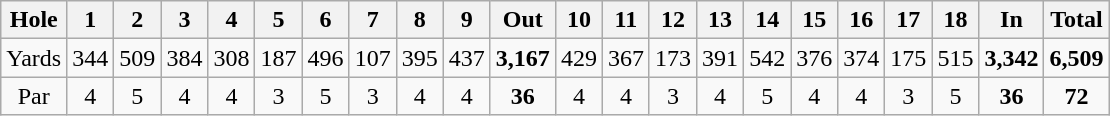<table class="wikitable" style="text-align:center">
<tr>
<th align="left">Hole</th>
<th>1</th>
<th>2</th>
<th>3</th>
<th>4</th>
<th>5</th>
<th>6</th>
<th>7</th>
<th>8</th>
<th>9</th>
<th>Out</th>
<th>10</th>
<th>11</th>
<th>12</th>
<th>13</th>
<th>14</th>
<th>15</th>
<th>16</th>
<th>17</th>
<th>18</th>
<th>In</th>
<th>Total</th>
</tr>
<tr>
<td align="left">Yards</td>
<td>344</td>
<td>509</td>
<td>384</td>
<td>308</td>
<td>187</td>
<td>496</td>
<td>107</td>
<td>395</td>
<td>437</td>
<td><strong>3,167</strong></td>
<td>429</td>
<td>367</td>
<td>173</td>
<td>391</td>
<td>542</td>
<td>376</td>
<td>374</td>
<td>175</td>
<td>515</td>
<td><strong>3,342</strong></td>
<td><strong>6,509</strong></td>
</tr>
<tr>
<td>Par</td>
<td>4</td>
<td>5</td>
<td>4</td>
<td>4</td>
<td>3</td>
<td>5</td>
<td>3</td>
<td>4</td>
<td>4</td>
<td><strong>36</strong></td>
<td>4</td>
<td>4</td>
<td>3</td>
<td>4</td>
<td>5</td>
<td>4</td>
<td>4</td>
<td>3</td>
<td>5</td>
<td><strong>36</strong></td>
<td><strong>72</strong></td>
</tr>
</table>
